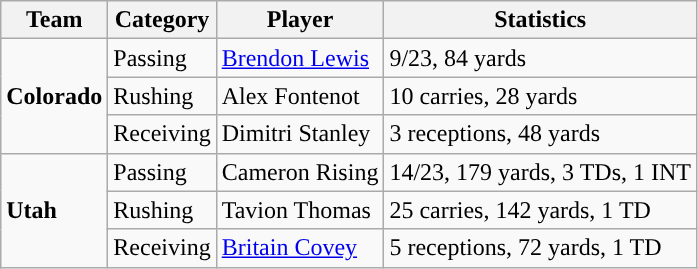<table class="wikitable" style="float: left;">
<tr>
<th>Team</th>
<th>Category</th>
<th>Player</th>
<th>Statistics</th>
</tr>
<tr>
<td rowspan=3><strong>Colorado</strong></td>
<td>Passing</td>
<td><a href='#'>Brendon Lewis</a></td>
<td>9/23, 84 yards</td>
</tr>
<tr>
<td>Rushing</td>
<td>Alex Fontenot</td>
<td>10 carries, 28 yards</td>
</tr>
<tr>
<td>Receiving</td>
<td>Dimitri Stanley</td>
<td>3 receptions, 48 yards</td>
</tr>
<tr>
<td rowspan=3><strong>Utah</strong></td>
<td>Passing</td>
<td>Cameron Rising</td>
<td>14/23, 179 yards, 3 TDs, 1 INT</td>
</tr>
<tr>
<td>Rushing</td>
<td>Tavion Thomas</td>
<td>25 carries, 142 yards, 1 TD</td>
</tr>
<tr>
<td>Receiving</td>
<td><a href='#'>Britain Covey</a></td>
<td>5 receptions, 72 yards, 1 TD</td>
</tr>
</table>
